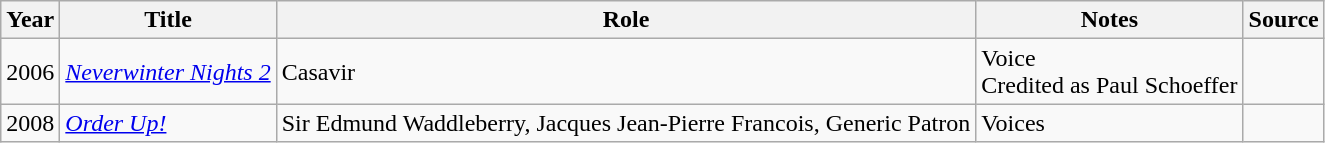<table class="wikitable sortable plainrowheaders">
<tr>
<th>Year</th>
<th>Title</th>
<th>Role</th>
<th class="unsortable">Notes</th>
<th class="unsortable">Source</th>
</tr>
<tr>
<td>2006</td>
<td><em><a href='#'>Neverwinter Nights 2</a></em></td>
<td>Casavir</td>
<td>Voice<br>Credited as Paul Schoeffer</td>
<td></td>
</tr>
<tr>
<td>2008</td>
<td><em><a href='#'>Order Up!</a></em></td>
<td>Sir Edmund Waddleberry, Jacques Jean-Pierre Francois, Generic Patron</td>
<td>Voices</td>
<td></td>
</tr>
</table>
